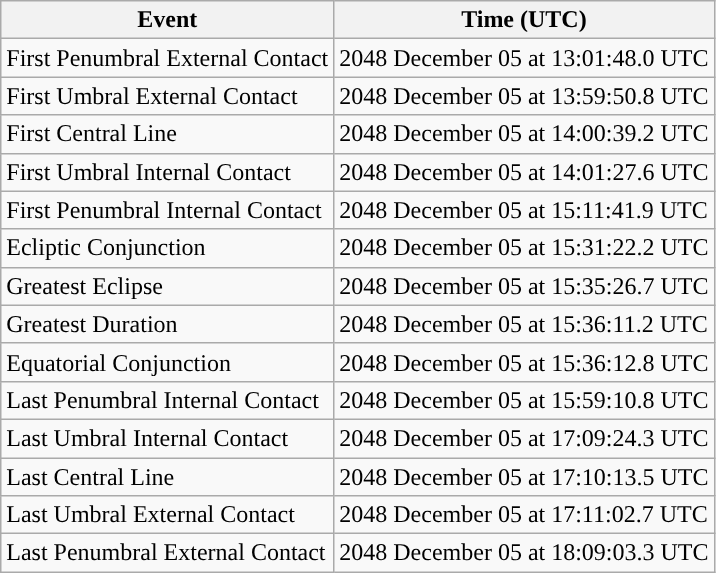<table class="wikitable">
<tr>
<th>Event</th>
<th>Time (UTC)</th>
</tr>
<tr>
<td>First Penumbral External Contact</td>
<td>2048 December 05 at 13:01:48.0 UTC</td>
</tr>
<tr>
<td>First Umbral External Contact</td>
<td>2048 December 05 at 13:59:50.8 UTC</td>
</tr>
<tr>
<td>First Central Line</td>
<td>2048 December 05 at 14:00:39.2 UTC</td>
</tr>
<tr>
<td>First Umbral Internal Contact</td>
<td>2048 December 05 at 14:01:27.6 UTC</td>
</tr>
<tr>
<td>First Penumbral Internal Contact</td>
<td>2048 December 05 at 15:11:41.9 UTC</td>
</tr>
<tr>
<td>Ecliptic Conjunction</td>
<td>2048 December 05 at 15:31:22.2 UTC</td>
</tr>
<tr>
<td>Greatest Eclipse</td>
<td>2048 December 05 at 15:35:26.7 UTC</td>
</tr>
<tr>
<td>Greatest Duration</td>
<td>2048 December 05 at 15:36:11.2 UTC</td>
</tr>
<tr>
<td>Equatorial Conjunction</td>
<td>2048 December 05 at 15:36:12.8 UTC</td>
</tr>
<tr>
<td>Last Penumbral Internal Contact</td>
<td>2048 December 05 at 15:59:10.8 UTC</td>
</tr>
<tr>
<td>Last Umbral Internal Contact</td>
<td>2048 December 05 at 17:09:24.3 UTC</td>
</tr>
<tr>
<td>Last Central Line</td>
<td>2048 December 05 at 17:10:13.5 UTC</td>
</tr>
<tr>
<td>Last Umbral External Contact</td>
<td>2048 December 05 at 17:11:02.7 UTC</td>
</tr>
<tr>
<td>Last Penumbral External Contact</td>
<td>2048 December 05 at 18:09:03.3 UTC</td>
</tr>
</table>
